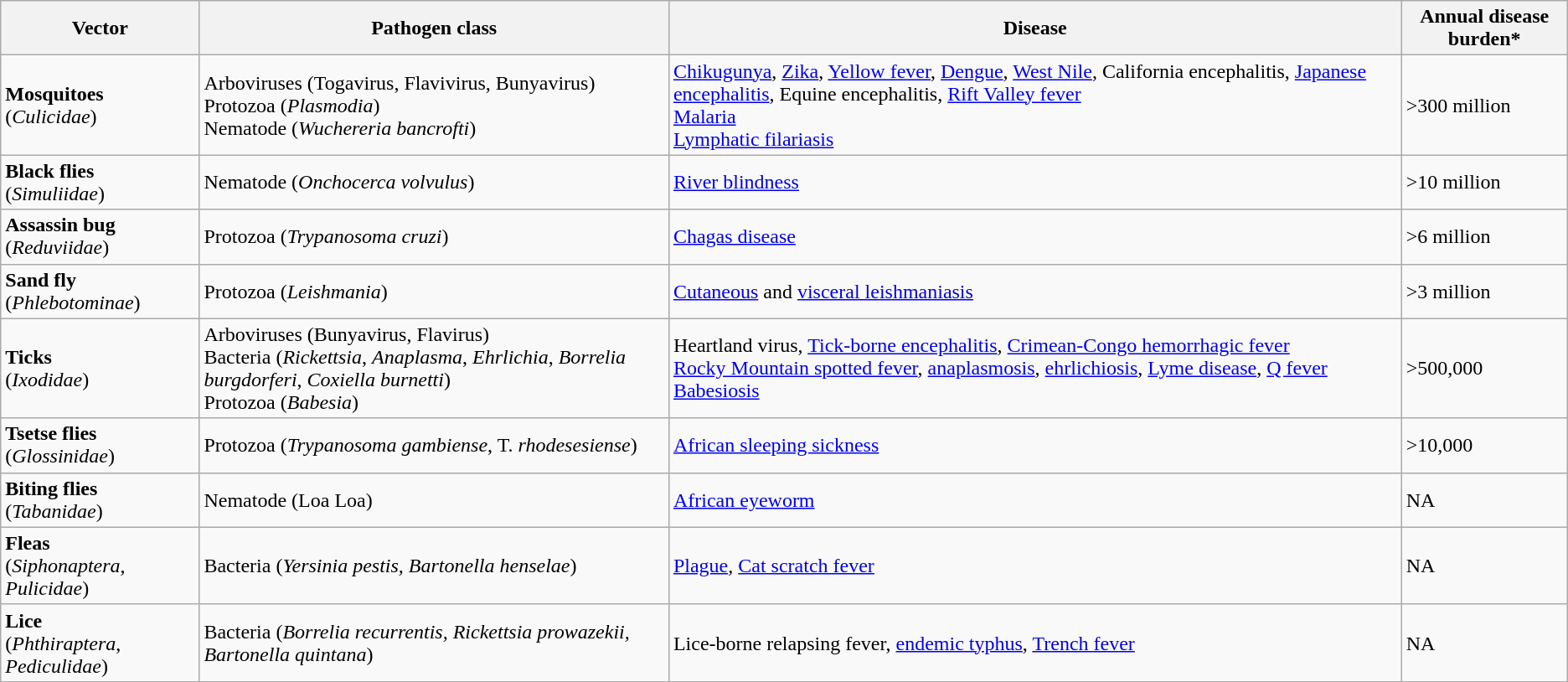<table class="wikitable" border="1">
<tr>
<th>Vector</th>
<th>Pathogen class</th>
<th>Disease</th>
<th>Annual disease burden*</th>
</tr>
<tr>
<td><strong>Mosquitoes</strong><br>(<em>Culicidae</em>)</td>
<td>Arboviruses (Togavirus, Flavivirus, Bunyavirus)<br>Protozoa (<em>Plasmodia</em>)<br>Nematode (<em>Wuchereria</em> <em>bancrofti</em>)</td>
<td><a href='#'>Chikugunya</a>, <a href='#'>Zika</a>, <a href='#'>Yellow fever</a>, <a href='#'>Dengue</a>, <a href='#'>West Nile</a>, California encephalitis, <a href='#'>Japanese encephalitis</a>, Equine encephalitis, <a href='#'>Rift Valley fever</a><br><a href='#'>Malaria</a><br><a href='#'>Lymphatic filariasis</a></td>
<td>>300 million</td>
</tr>
<tr>
<td><strong>Black flies</strong><br>(<em>Simuliidae</em>)</td>
<td>Nematode (<em>Onchocerca</em> <em>volvulus</em>)</td>
<td><a href='#'>River blindness</a></td>
<td>>10 million</td>
</tr>
<tr>
<td><strong>Assassin bug</strong><br>(<em>Reduviidae</em>)</td>
<td>Protozoa (<em>Trypanosoma</em> <em>cruzi</em>)</td>
<td><a href='#'>Chagas disease</a></td>
<td>>6 million</td>
</tr>
<tr>
<td><strong>Sand fly</strong><br>(<em>Phlebotominae</em>)</td>
<td>Protozoa (<em>Leishmania</em>)</td>
<td><a href='#'>Cutaneous</a> and <a href='#'>visceral leishmaniasis</a></td>
<td>>3 million</td>
</tr>
<tr>
<td><strong>Ticks</strong><br>(<em>Ixodidae</em>)</td>
<td>Arboviruses (Bunyavirus, Flavirus)<br>Bacteria (<em>Rickettsia</em>, <em>Anaplasma</em>, <em>Ehrlichia</em>, <em>Borrelia</em> <em>burgdorferi</em>, <em>Coxiella</em> <em>burnetti</em>)<br>Protozoa (<em>Babesia</em>)</td>
<td>Heartland virus, <a href='#'>Tick-borne encephalitis</a>, <a href='#'>Crimean-Congo hemorrhagic fever</a><br><a href='#'>Rocky Mountain spotted fever</a>, <a href='#'>anaplasmosis</a>, <a href='#'>ehrlichiosis</a>, <a href='#'>Lyme disease</a>, <a href='#'>Q fever</a><br><a href='#'>Babesiosis</a></td>
<td>>500,000</td>
</tr>
<tr>
<td><strong>Tsetse flies</strong><br>(<em>Glossinidae</em>)</td>
<td>Protozoa (<em>Trypanosoma</em> <em>gambiense</em>, T. <em>rhodesesiense</em>)</td>
<td><a href='#'>African sleeping sickness</a></td>
<td>>10,000</td>
</tr>
<tr>
<td><strong>Biting flies</strong><br>(<em>Tabanidae</em>)</td>
<td>Nematode (Loa Loa)</td>
<td><a href='#'>African eyeworm</a></td>
<td>NA</td>
</tr>
<tr>
<td><strong>Fleas</strong><br>(<em>Siphonaptera</em>, <em>Pulicidae</em>)</td>
<td>Bacteria (<em>Yersinia pestis, Bartonella henselae</em>)</td>
<td><a href='#'>Plague</a>, <a href='#'>Cat scratch fever</a></td>
<td>NA</td>
</tr>
<tr>
<td><strong>Lice</strong><br>(<em>Phthiraptera</em>, <em>Pediculidae</em>)</td>
<td>Bacteria (<em>Borrelia recurrentis, Rickettsia prowazekii, Bartonella quintana</em>)</td>
<td>Lice-borne relapsing fever, <a href='#'>endemic typhus</a>, <a href='#'>Trench fever</a></td>
<td>NA</td>
</tr>
</table>
